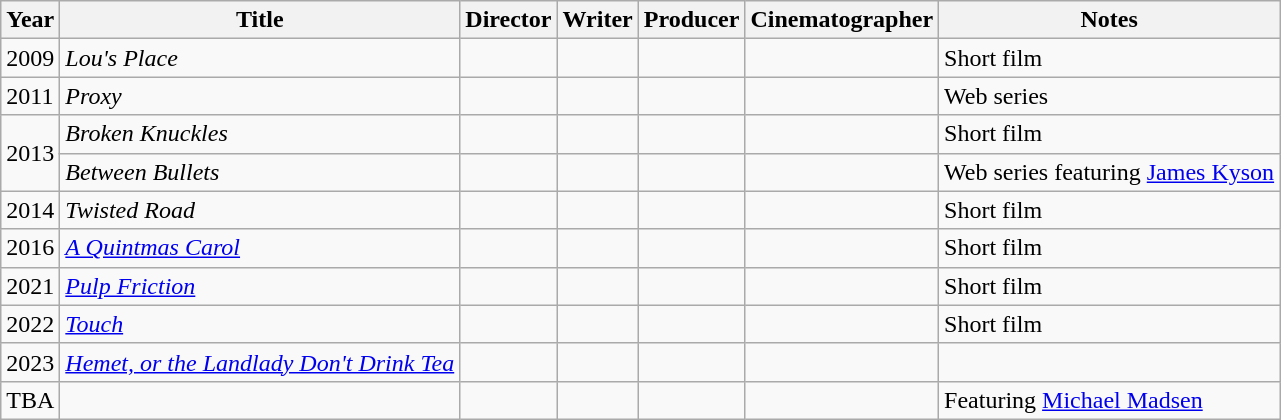<table class="wikitable">
<tr>
<th>Year</th>
<th>Title</th>
<th>Director</th>
<th>Writer</th>
<th>Producer</th>
<th>Cinematographer</th>
<th>Notes</th>
</tr>
<tr>
<td>2009</td>
<td><em>Lou's Place</em></td>
<td></td>
<td></td>
<td></td>
<td></td>
<td>Short film</td>
</tr>
<tr>
<td>2011</td>
<td><em>Proxy</em></td>
<td></td>
<td></td>
<td></td>
<td></td>
<td>Web series</td>
</tr>
<tr>
<td rowspan="2">2013</td>
<td><em>Broken Knuckles</em></td>
<td></td>
<td></td>
<td></td>
<td></td>
<td>Short film</td>
</tr>
<tr>
<td><em>Between Bullets</em></td>
<td></td>
<td></td>
<td></td>
<td></td>
<td>Web series featuring <a href='#'>James Kyson</a></td>
</tr>
<tr>
<td>2014</td>
<td><em>Twisted Road</em></td>
<td></td>
<td></td>
<td></td>
<td></td>
<td>Short film</td>
</tr>
<tr>
<td>2016</td>
<td><em><a href='#'>A Quintmas Carol</a></em></td>
<td></td>
<td></td>
<td></td>
<td></td>
<td>Short film</td>
</tr>
<tr>
<td>2021</td>
<td><em><a href='#'>Pulp Friction</a></em></td>
<td></td>
<td></td>
<td></td>
<td></td>
<td>Short film</td>
</tr>
<tr>
<td>2022</td>
<td><em><a href='#'>Touch</a></em></td>
<td></td>
<td></td>
<td></td>
<td></td>
<td>Short film</td>
</tr>
<tr>
<td>2023</td>
<td><em><a href='#'>Hemet, or the Landlady Don't Drink Tea</a></em></td>
<td></td>
<td></td>
<td></td>
<td></td>
<td></td>
</tr>
<tr>
<td>TBA</td>
<td></td>
<td></td>
<td></td>
<td></td>
<td></td>
<td>Featuring <a href='#'>Michael Madsen</a></td>
</tr>
</table>
